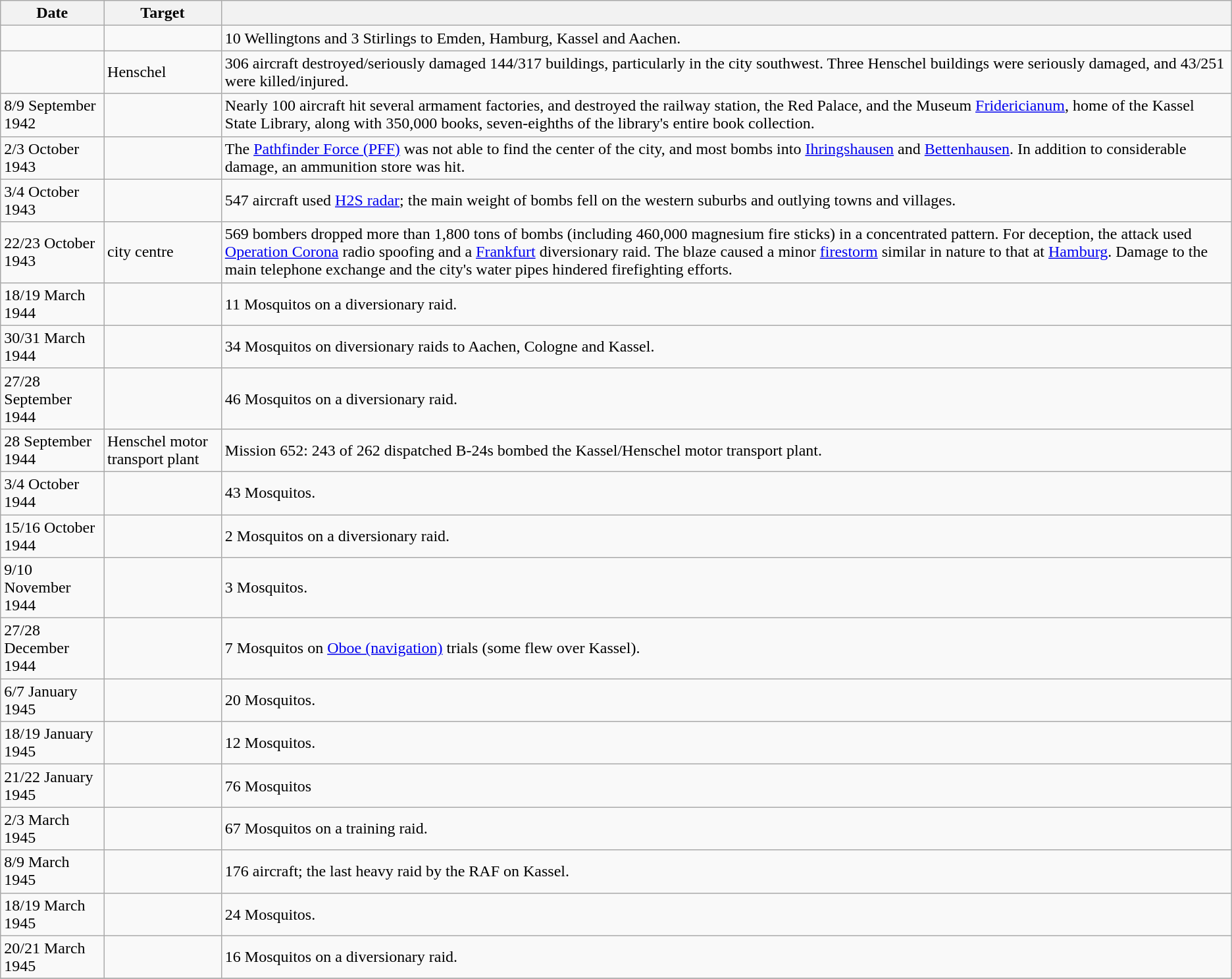<table class="wikitable sortable">
<tr>
<th style= width=20%>Date</th>
<th style= width=18%>Target</th>
<th style=></th>
</tr>
<tr>
<td></td>
<td></td>
<td> 10 Wellingtons and 3 Stirlings to Emden, Hamburg, Kassel and Aachen.</td>
</tr>
<tr>
<td></td>
<td>Henschel</td>
<td> 306 aircraft destroyed/seriously damaged 144/317 buildings, particularly in the city southwest.  Three Henschel buildings were seriously damaged, and 43/251 were killed/injured.</td>
</tr>
<tr>
<td>8/9 September 1942</td>
<td></td>
<td> Nearly 100 aircraft hit several armament factories, and destroyed the railway station, the Red Palace, and the  Museum <a href='#'>Fridericianum</a>, home of the Kassel State Library, along with 350,000 books, seven-eighths of the library's entire book collection.</td>
</tr>
<tr>
<td>2/3 October 1943</td>
<td></td>
<td> The <a href='#'>Pathfinder Force (PFF)</a> was not able to find the center of the city, and most bombs into <a href='#'>Ihringshausen</a> and <a href='#'>Bettenhausen</a>.  In addition to considerable damage, an ammunition store was hit.</td>
</tr>
<tr>
<td>3/4 October 1943</td>
<td></td>
<td> 547 aircraft used <a href='#'>H2S radar</a>; the main weight of bombs fell on the western suburbs and outlying towns and villages.</td>
</tr>
<tr>
<td>22/23 October 1943</td>
<td>city centre</td>
<td> 569 bombers dropped more than 1,800 tons of bombs (including 460,000 magnesium fire sticks) in a concentrated pattern. For deception, the attack used <a href='#'>Operation Corona</a> radio spoofing and a <a href='#'>Frankfurt</a> diversionary raid. The blaze caused a minor <a href='#'>firestorm</a> similar in nature to that at <a href='#'>Hamburg</a>.  Damage to the main telephone exchange and the city's water pipes hindered firefighting efforts.</td>
</tr>
<tr>
<td>18/19 March 1944</td>
<td></td>
<td> 11 Mosquitos on a diversionary raid.</td>
</tr>
<tr>
<td>30/31 March 1944</td>
<td></td>
<td> 34 Mosquitos on  diversionary raids to Aachen, Cologne and Kassel.</td>
</tr>
<tr>
<td>27/28 September 1944</td>
<td></td>
<td> 46 Mosquitos on a diversionary raid.</td>
</tr>
<tr>
<td>28 September 1944</td>
<td>Henschel motor transport plant</td>
<td> Mission 652: 243 of 262 dispatched B-24s bombed the Kassel/Henschel motor transport plant.</td>
</tr>
<tr>
<td>3/4 October 1944</td>
<td></td>
<td> 43 Mosquitos.</td>
</tr>
<tr>
<td>15/16 October 1944</td>
<td></td>
<td> 2 Mosquitos on a diversionary raid.</td>
</tr>
<tr>
<td>9/10 November 1944</td>
<td></td>
<td> 3 Mosquitos.</td>
</tr>
<tr>
<td>27/28 December 1944</td>
<td></td>
<td> 7 Mosquitos on <a href='#'>Oboe (navigation)</a> trials (some flew over Kassel).</td>
</tr>
<tr>
<td>6/7 January 1945</td>
<td></td>
<td> 20 Mosquitos.</td>
</tr>
<tr>
<td>18/19 January 1945</td>
<td></td>
<td> 12 Mosquitos.</td>
</tr>
<tr>
<td>21/22 January 1945</td>
<td></td>
<td> 76 Mosquitos</td>
</tr>
<tr>
<td>2/3 March 1945</td>
<td></td>
<td> 67 Mosquitos on a training raid.</td>
</tr>
<tr>
<td>8/9 March 1945</td>
<td></td>
<td> 176 aircraft; the last heavy raid by the RAF on Kassel.</td>
</tr>
<tr>
<td>18/19 March 1945</td>
<td></td>
<td> 24 Mosquitos.</td>
</tr>
<tr>
<td>20/21 March 1945</td>
<td></td>
<td> 16 Mosquitos on a diversionary raid.</td>
</tr>
<tr>
</tr>
</table>
